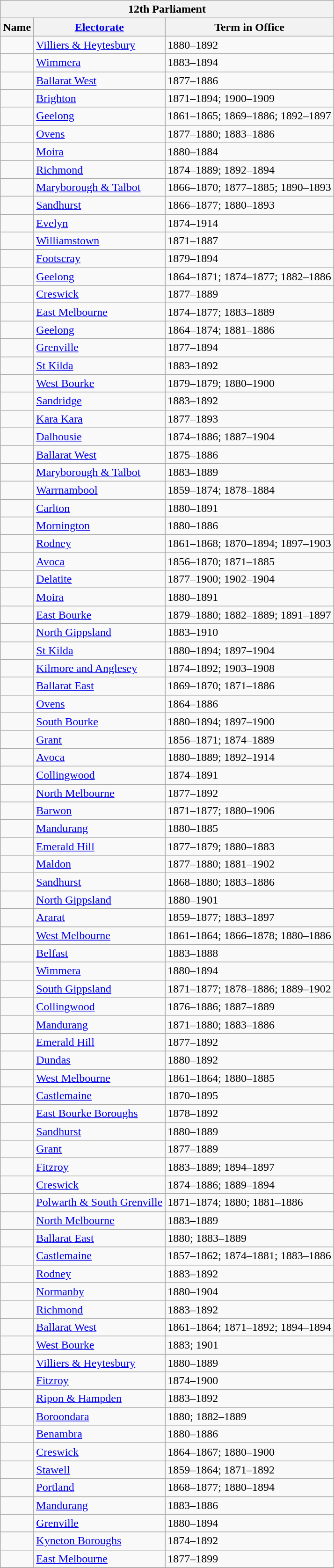<table class="wikitable sortable">
<tr>
<th colspan= 3>12th Parliament</th>
</tr>
<tr>
<th>Name</th>
<th><a href='#'>Electorate</a></th>
<th>Term in Office</th>
</tr>
<tr>
<td></td>
<td><a href='#'>Villiers & Heytesbury</a></td>
<td>1880–1892</td>
</tr>
<tr>
<td></td>
<td><a href='#'>Wimmera</a></td>
<td>1883–1894</td>
</tr>
<tr>
<td></td>
<td><a href='#'>Ballarat West</a></td>
<td>1877–1886</td>
</tr>
<tr>
<td></td>
<td><a href='#'>Brighton</a></td>
<td>1871–1894; 1900–1909</td>
</tr>
<tr>
<td></td>
<td><a href='#'>Geelong</a></td>
<td>1861–1865; 1869–1886; 1892–1897</td>
</tr>
<tr>
<td></td>
<td><a href='#'>Ovens</a></td>
<td>1877–1880; 1883–1886</td>
</tr>
<tr>
<td> </td>
<td><a href='#'>Moira</a></td>
<td>1880–1884</td>
</tr>
<tr>
<td></td>
<td><a href='#'>Richmond</a></td>
<td>1874–1889; 1892–1894</td>
</tr>
<tr>
<td> </td>
<td><a href='#'>Maryborough & Talbot</a></td>
<td>1866–1870; 1877–1885; 1890–1893</td>
</tr>
<tr>
<td></td>
<td><a href='#'>Sandhurst</a></td>
<td>1866–1877; 1880–1893</td>
</tr>
<tr>
<td></td>
<td><a href='#'>Evelyn</a></td>
<td>1874–1914</td>
</tr>
<tr>
<td></td>
<td><a href='#'>Williamstown</a></td>
<td>1871–1887</td>
</tr>
<tr>
<td></td>
<td><a href='#'>Footscray</a></td>
<td>1879–1894</td>
</tr>
<tr>
<td></td>
<td><a href='#'>Geelong</a></td>
<td>1864–1871; 1874–1877; 1882–1886</td>
</tr>
<tr>
<td></td>
<td><a href='#'>Creswick</a></td>
<td>1877–1889</td>
</tr>
<tr>
<td></td>
<td><a href='#'>East Melbourne</a></td>
<td>1874–1877; 1883–1889</td>
</tr>
<tr>
<td></td>
<td><a href='#'>Geelong</a></td>
<td>1864–1874; 1881–1886</td>
</tr>
<tr>
<td></td>
<td><a href='#'>Grenville</a></td>
<td>1877–1894</td>
</tr>
<tr>
<td></td>
<td><a href='#'>St Kilda</a></td>
<td>1883–1892</td>
</tr>
<tr>
<td></td>
<td><a href='#'>West Bourke</a></td>
<td>1879–1879; 1880–1900</td>
</tr>
<tr>
<td></td>
<td><a href='#'>Sandridge</a></td>
<td>1883–1892</td>
</tr>
<tr>
<td></td>
<td><a href='#'>Kara Kara</a></td>
<td>1877–1893</td>
</tr>
<tr>
<td></td>
<td><a href='#'>Dalhousie</a></td>
<td>1874–1886; 1887–1904</td>
</tr>
<tr>
<td></td>
<td><a href='#'>Ballarat West</a></td>
<td>1875–1886</td>
</tr>
<tr>
<td></td>
<td><a href='#'>Maryborough & Talbot</a></td>
<td>1883–1889</td>
</tr>
<tr>
<td> </td>
<td><a href='#'>Warrnambool</a></td>
<td>1859–1874; 1878–1884</td>
</tr>
<tr>
<td></td>
<td><a href='#'>Carlton</a></td>
<td>1880–1891</td>
</tr>
<tr>
<td></td>
<td><a href='#'>Mornington</a></td>
<td>1880–1886</td>
</tr>
<tr>
<td></td>
<td><a href='#'>Rodney</a></td>
<td>1861–1868; 1870–1894; 1897–1903</td>
</tr>
<tr>
<td> </td>
<td><a href='#'>Avoca</a></td>
<td>1856–1870; 1871–1885</td>
</tr>
<tr>
<td></td>
<td><a href='#'>Delatite</a></td>
<td>1877–1900; 1902–1904</td>
</tr>
<tr>
<td></td>
<td><a href='#'>Moira</a></td>
<td>1880–1891</td>
</tr>
<tr>
<td></td>
<td><a href='#'>East Bourke</a></td>
<td>1879–1880; 1882–1889; 1891–1897</td>
</tr>
<tr>
<td></td>
<td><a href='#'>North Gippsland</a></td>
<td>1883–1910</td>
</tr>
<tr>
<td></td>
<td><a href='#'>St Kilda</a></td>
<td>1880–1894; 1897–1904</td>
</tr>
<tr>
<td></td>
<td><a href='#'>Kilmore and Anglesey</a></td>
<td>1874–1892; 1903–1908</td>
</tr>
<tr>
<td></td>
<td><a href='#'>Ballarat East</a></td>
<td>1869–1870; 1871–1886</td>
</tr>
<tr>
<td></td>
<td><a href='#'>Ovens</a></td>
<td>1864–1886</td>
</tr>
<tr>
<td></td>
<td><a href='#'>South Bourke</a></td>
<td>1880–1894; 1897–1900</td>
</tr>
<tr>
<td></td>
<td><a href='#'>Grant</a></td>
<td>1856–1871; 1874–1889</td>
</tr>
<tr>
<td></td>
<td><a href='#'>Avoca</a></td>
<td>1880–1889; 1892–1914</td>
</tr>
<tr>
<td></td>
<td><a href='#'>Collingwood</a></td>
<td>1874–1891</td>
</tr>
<tr>
<td></td>
<td><a href='#'>North Melbourne</a></td>
<td>1877–1892</td>
</tr>
<tr>
<td></td>
<td><a href='#'>Barwon</a></td>
<td>1871–1877; 1880–1906</td>
</tr>
<tr>
<td> </td>
<td><a href='#'>Mandurang</a></td>
<td>1880–1885</td>
</tr>
<tr>
<td> </td>
<td><a href='#'>Emerald Hill</a></td>
<td>1877–1879; 1880–1883</td>
</tr>
<tr>
<td></td>
<td><a href='#'>Maldon</a></td>
<td>1877–1880; 1881–1902</td>
</tr>
<tr>
<td></td>
<td><a href='#'>Sandhurst</a></td>
<td>1868–1880; 1883–1886</td>
</tr>
<tr>
<td></td>
<td><a href='#'>North Gippsland</a></td>
<td>1880–1901</td>
</tr>
<tr>
<td></td>
<td><a href='#'>Ararat</a></td>
<td>1859–1877; 1883–1897</td>
</tr>
<tr>
<td></td>
<td><a href='#'>West Melbourne</a></td>
<td>1861–1864; 1866–1878; 1880–1886</td>
</tr>
<tr>
<td></td>
<td><a href='#'>Belfast</a></td>
<td>1883–1888</td>
</tr>
<tr>
<td></td>
<td><a href='#'>Wimmera</a></td>
<td>1880–1894</td>
</tr>
<tr>
<td></td>
<td><a href='#'>South Gippsland</a></td>
<td>1871–1877; 1878–1886; 1889–1902</td>
</tr>
<tr>
<td></td>
<td><a href='#'>Collingwood</a></td>
<td>1876–1886; 1887–1889</td>
</tr>
<tr>
<td></td>
<td><a href='#'>Mandurang</a></td>
<td>1871–1880; 1883–1886</td>
</tr>
<tr>
<td></td>
<td><a href='#'>Emerald Hill</a></td>
<td>1877–1892</td>
</tr>
<tr>
<td></td>
<td><a href='#'>Dundas</a></td>
<td>1880–1892</td>
</tr>
<tr>
<td> </td>
<td><a href='#'>West Melbourne</a></td>
<td>1861–1864; 1880–1885</td>
</tr>
<tr>
<td></td>
<td><a href='#'>Castlemaine</a></td>
<td>1870–1895</td>
</tr>
<tr>
<td></td>
<td><a href='#'>East Bourke Boroughs</a></td>
<td>1878–1892</td>
</tr>
<tr>
<td></td>
<td><a href='#'>Sandhurst</a></td>
<td>1880–1889</td>
</tr>
<tr>
<td></td>
<td><a href='#'>Grant</a></td>
<td>1877–1889</td>
</tr>
<tr>
<td></td>
<td><a href='#'>Fitzroy</a></td>
<td>1883–1889; 1894–1897</td>
</tr>
<tr>
<td></td>
<td><a href='#'>Creswick</a></td>
<td>1874–1886; 1889–1894</td>
</tr>
<tr>
<td></td>
<td><a href='#'>Polwarth & South Grenville</a></td>
<td>1871–1874; 1880; 1881–1886</td>
</tr>
<tr>
<td></td>
<td><a href='#'>North Melbourne</a></td>
<td>1883–1889</td>
</tr>
<tr>
<td></td>
<td><a href='#'>Ballarat East</a></td>
<td>1880; 1883–1889</td>
</tr>
<tr>
<td></td>
<td><a href='#'>Castlemaine</a></td>
<td>1857–1862; 1874–1881; 1883–1886</td>
</tr>
<tr>
<td></td>
<td><a href='#'>Rodney</a></td>
<td>1883–1892</td>
</tr>
<tr>
<td></td>
<td><a href='#'>Normanby</a></td>
<td>1880–1904</td>
</tr>
<tr>
<td></td>
<td><a href='#'>Richmond</a></td>
<td>1883–1892</td>
</tr>
<tr>
<td></td>
<td><a href='#'>Ballarat West</a></td>
<td>1861–1864; 1871–1892; 1894–1894</td>
</tr>
<tr>
<td></td>
<td><a href='#'>West Bourke</a></td>
<td>1883; 1901</td>
</tr>
<tr>
<td></td>
<td><a href='#'>Villiers & Heytesbury</a></td>
<td>1880–1889</td>
</tr>
<tr>
<td></td>
<td><a href='#'>Fitzroy</a></td>
<td>1874–1900</td>
</tr>
<tr>
<td></td>
<td><a href='#'>Ripon & Hampden</a></td>
<td>1883–1892</td>
</tr>
<tr>
<td></td>
<td><a href='#'>Boroondara</a></td>
<td>1880; 1882–1889</td>
</tr>
<tr>
<td></td>
<td><a href='#'>Benambra</a></td>
<td>1880–1886</td>
</tr>
<tr>
<td></td>
<td><a href='#'>Creswick</a></td>
<td>1864–1867; 1880–1900</td>
</tr>
<tr>
<td></td>
<td><a href='#'>Stawell</a></td>
<td>1859–1864; 1871–1892</td>
</tr>
<tr>
<td></td>
<td><a href='#'>Portland</a></td>
<td>1868–1877; 1880–1894</td>
</tr>
<tr>
<td></td>
<td><a href='#'>Mandurang</a></td>
<td>1883–1886</td>
</tr>
<tr>
<td></td>
<td><a href='#'>Grenville</a></td>
<td>1880–1894</td>
</tr>
<tr>
<td></td>
<td><a href='#'>Kyneton Boroughs</a></td>
<td>1874–1892</td>
</tr>
<tr>
<td></td>
<td><a href='#'>East Melbourne</a></td>
<td>1877–1899</td>
</tr>
<tr>
</tr>
</table>
